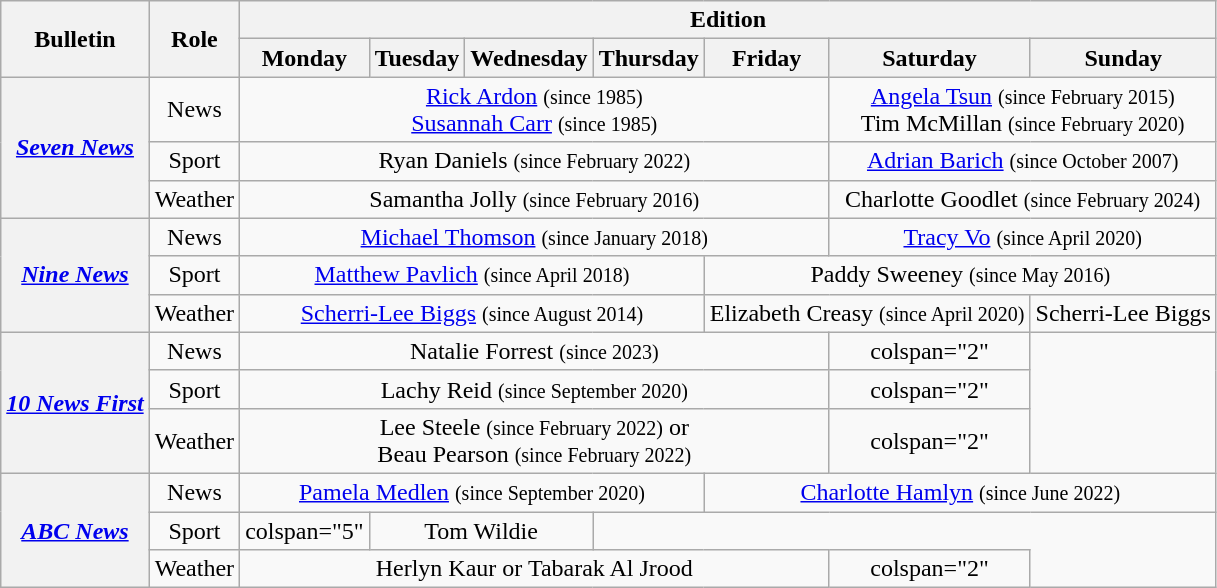<table class="wikitable plainrowheaders"  style="text-align:center;">
<tr>
<th scope="col" rowspan="2">Bulletin</th>
<th scope="col" rowspan="2">Role</th>
<th scope="col" colspan="7">Edition</th>
</tr>
<tr>
<th scope="col">Monday</th>
<th scope="col">Tuesday</th>
<th scope="col">Wednesday</th>
<th scope="col">Thursday</th>
<th scope="col">Friday</th>
<th scope="col">Saturday</th>
<th scope="col">Sunday</th>
</tr>
<tr>
<th scope="row" rowspan="3"><em><a href='#'>Seven News</a></em></th>
<td>News</td>
<td colspan="5"><a href='#'>Rick Ardon</a> <small>(since 1985)</small><br><a href='#'>Susannah Carr</a> <small>(since 1985)</small></td>
<td colspan="2"><a href='#'>Angela Tsun</a> <small>(since February 2015)</small><br>Tim McMillan <small>(since February 2020)</small></td>
</tr>
<tr>
<td>Sport</td>
<td colspan="5">Ryan Daniels <small>(since February 2022)</small></td>
<td colspan="2"><a href='#'>Adrian Barich</a> <small>(since October 2007)</small></td>
</tr>
<tr>
<td>Weather</td>
<td colspan="5">Samantha Jolly <small>(since February 2016)</small></td>
<td colspan="2">Charlotte Goodlet <small>(since February 2024)</small></td>
</tr>
<tr>
<th scope="row" rowspan="3"><em><a href='#'>Nine News</a></em></th>
<td>News</td>
<td colspan="5"><a href='#'>Michael Thomson</a> <small>(since January 2018)</small></td>
<td colspan="2"><a href='#'>Tracy Vo</a> <small>(since April 2020)</small></td>
</tr>
<tr>
<td>Sport</td>
<td colspan="4"><a href='#'>Matthew Pavlich</a> <small>(since April 2018)</small></td>
<td colspan="3">Paddy Sweeney <small>(since May 2016)</small></td>
</tr>
<tr>
<td>Weather</td>
<td colspan="4"><a href='#'>Scherri-Lee Biggs</a> <small>(since August 2014)</small></td>
<td colspan="2">Elizabeth Creasy <small>(since April 2020)</small></td>
<td>Scherri-Lee Biggs</td>
</tr>
<tr>
<th scope="row" rowspan="3"><em><a href='#'>10 News First</a></em></th>
<td>News</td>
<td colspan="5">Natalie Forrest <small>(since 2023)</small></td>
<td>colspan="2" </td>
</tr>
<tr>
<td>Sport</td>
<td colspan="5">Lachy Reid <small>(since September 2020)</small></td>
<td>colspan="2" </td>
</tr>
<tr>
<td>Weather</td>
<td colspan="5">Lee Steele <small>(since February 2022)</small> or<br> Beau Pearson <small>(since February 2022)</small></td>
<td>colspan="2" </td>
</tr>
<tr>
<th scope="row" rowspan="3"><em><a href='#'>ABC News</a></em></th>
<td>News</td>
<td colspan="4"><a href='#'>Pamela Medlen</a> <small>(since September 2020)</small></td>
<td colspan="3"><a href='#'>Charlotte Hamlyn</a> <small>(since June 2022)</small></td>
</tr>
<tr>
<td>Sport</td>
<td>colspan="5" </td>
<td colspan="2">Tom Wildie</td>
</tr>
<tr>
<td>Weather</td>
<td colspan="5">Herlyn Kaur or Tabarak Al Jrood</td>
<td>colspan="2" </td>
</tr>
</table>
